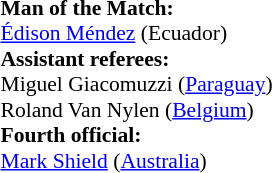<table width=100% style="font-size: 90%">
<tr>
<td><br><strong>Man of the Match:</strong>
<br><a href='#'>Édison Méndez</a> (Ecuador)<br><strong>Assistant referees:</strong>
<br>Miguel Giacomuzzi (<a href='#'>Paraguay</a>)
<br>Roland Van Nylen (<a href='#'>Belgium</a>)
<br><strong>Fourth official:</strong>
<br><a href='#'>Mark Shield</a> (<a href='#'>Australia</a>)</td>
</tr>
</table>
